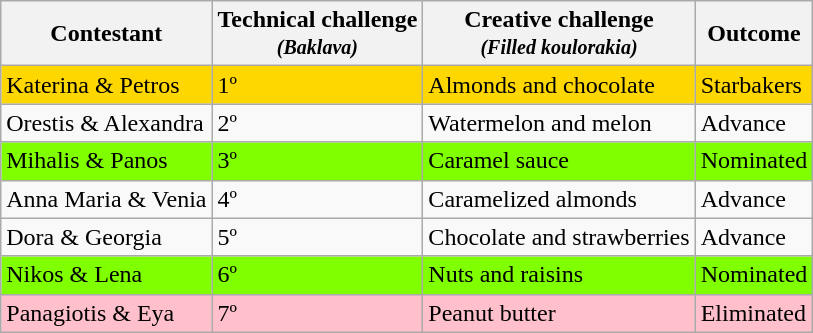<table class="wikitable" text-"align:center">
<tr>
<th>Contestant</th>
<th>Technical challenge<br><small><em>(Baklava)</em></small></th>
<th>Creative challenge<br><small><em>(Filled koulorakia)</em></small></th>
<th><strong>Outcome</strong></th>
</tr>
<tr style="background:gold">
<td>Katerina & Petros</td>
<td>1º</td>
<td>Almonds and chocolate</td>
<td>Starbakers</td>
</tr>
<tr>
<td>Orestis & Alexandra</td>
<td>2º</td>
<td>Watermelon and melon</td>
<td>Advance</td>
</tr>
<tr style="background:chartreuse">
<td>Mihalis & Panos</td>
<td>3º</td>
<td>Caramel sauce</td>
<td>Nominated</td>
</tr>
<tr>
<td>Anna Maria & Venia</td>
<td>4º</td>
<td>Caramelized almonds</td>
<td>Advance</td>
</tr>
<tr>
<td>Dora & Georgia</td>
<td>5º</td>
<td>Chocolate and strawberries</td>
<td>Advance</td>
</tr>
<tr style="background:chartreuse">
<td>Nikos & Lena</td>
<td>6º</td>
<td>Nuts and raisins</td>
<td>Nominated</td>
</tr>
<tr style="background:pink">
<td>Panagiotis & Eya</td>
<td>7º</td>
<td>Peanut butter</td>
<td>Eliminated</td>
</tr>
</table>
